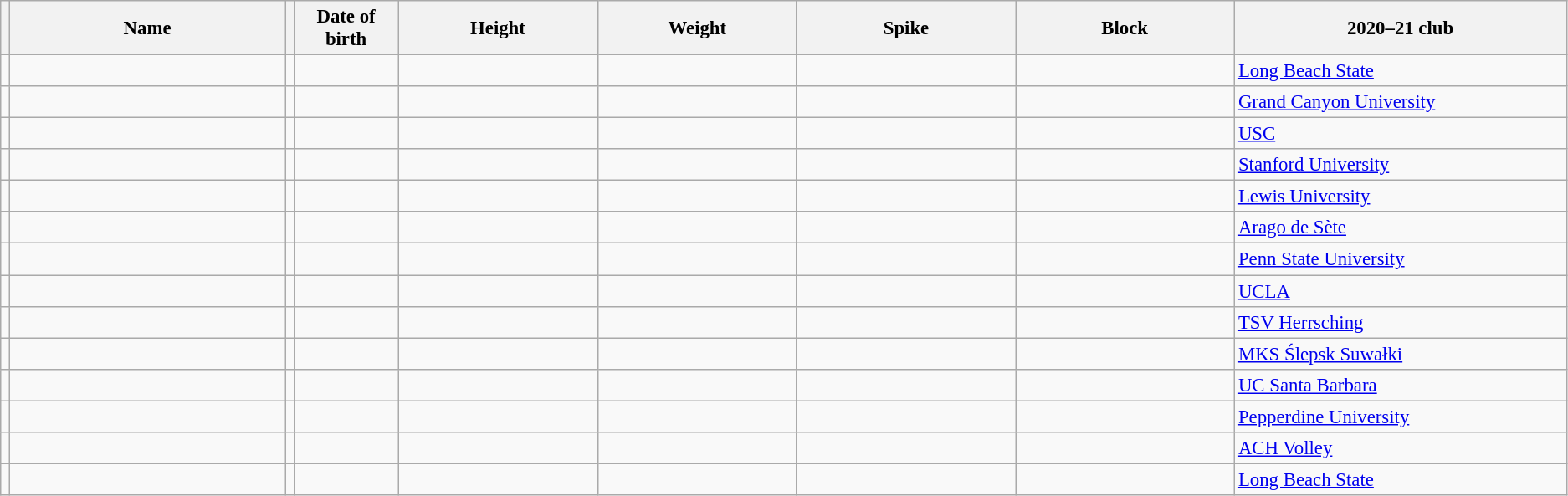<table class="wikitable sortable" style="font-size:95%; text-align:center;">
<tr>
<th></th>
<th style="width:14em">Name</th>
<th></th>
<th style="width:5em">Date of birth</th>
<th style="width:10em">Height</th>
<th style="width:10em">Weight</th>
<th style="width:11em">Spike</th>
<th style="width:11em">Block</th>
<th style="width:17em">2020–21 club</th>
</tr>
<tr>
<td></td>
<td align=left></td>
<td></td>
<td align=right></td>
<td></td>
<td></td>
<td></td>
<td></td>
<td align=left> <a href='#'>Long Beach State</a></td>
</tr>
<tr>
<td></td>
<td align=left></td>
<td></td>
<td align=right></td>
<td></td>
<td></td>
<td></td>
<td></td>
<td align=left> <a href='#'>Grand Canyon University</a></td>
</tr>
<tr>
<td></td>
<td align=left></td>
<td></td>
<td align=right></td>
<td></td>
<td></td>
<td></td>
<td></td>
<td align=left> <a href='#'>USC</a></td>
</tr>
<tr>
<td></td>
<td align=left></td>
<td></td>
<td align=right></td>
<td></td>
<td></td>
<td></td>
<td></td>
<td align=left> <a href='#'>Stanford University</a></td>
</tr>
<tr>
<td></td>
<td align=left></td>
<td></td>
<td align=right></td>
<td></td>
<td></td>
<td></td>
<td></td>
<td align=left> <a href='#'>Lewis University</a></td>
</tr>
<tr>
<td></td>
<td align=left></td>
<td></td>
<td align=right></td>
<td></td>
<td></td>
<td></td>
<td></td>
<td align=left> <a href='#'>Arago de Sète</a></td>
</tr>
<tr>
<td></td>
<td align=left></td>
<td></td>
<td align=right></td>
<td></td>
<td></td>
<td></td>
<td></td>
<td align=left> <a href='#'>Penn State University</a></td>
</tr>
<tr>
<td></td>
<td align=left></td>
<td></td>
<td align=right></td>
<td></td>
<td></td>
<td></td>
<td></td>
<td align=left> <a href='#'>UCLA</a></td>
</tr>
<tr>
<td></td>
<td align=left></td>
<td></td>
<td align=right></td>
<td></td>
<td></td>
<td></td>
<td></td>
<td align=left> <a href='#'>TSV Herrsching</a></td>
</tr>
<tr>
<td></td>
<td align=left> </td>
<td></td>
<td align=right></td>
<td></td>
<td></td>
<td></td>
<td></td>
<td align=left> <a href='#'>MKS Ślepsk Suwałki</a></td>
</tr>
<tr>
<td></td>
<td align=left></td>
<td></td>
<td align=right></td>
<td></td>
<td></td>
<td></td>
<td></td>
<td align=left> <a href='#'>UC Santa Barbara</a></td>
</tr>
<tr>
<td></td>
<td align=left></td>
<td></td>
<td align=right></td>
<td></td>
<td></td>
<td></td>
<td></td>
<td align=left> <a href='#'>Pepperdine University</a></td>
</tr>
<tr>
<td></td>
<td align=left></td>
<td></td>
<td align=right></td>
<td></td>
<td></td>
<td></td>
<td></td>
<td align=left> <a href='#'>ACH Volley</a></td>
</tr>
<tr>
<td></td>
<td align=left></td>
<td></td>
<td align=right></td>
<td></td>
<td></td>
<td></td>
<td></td>
<td align=left> <a href='#'>Long Beach State</a></td>
</tr>
</table>
